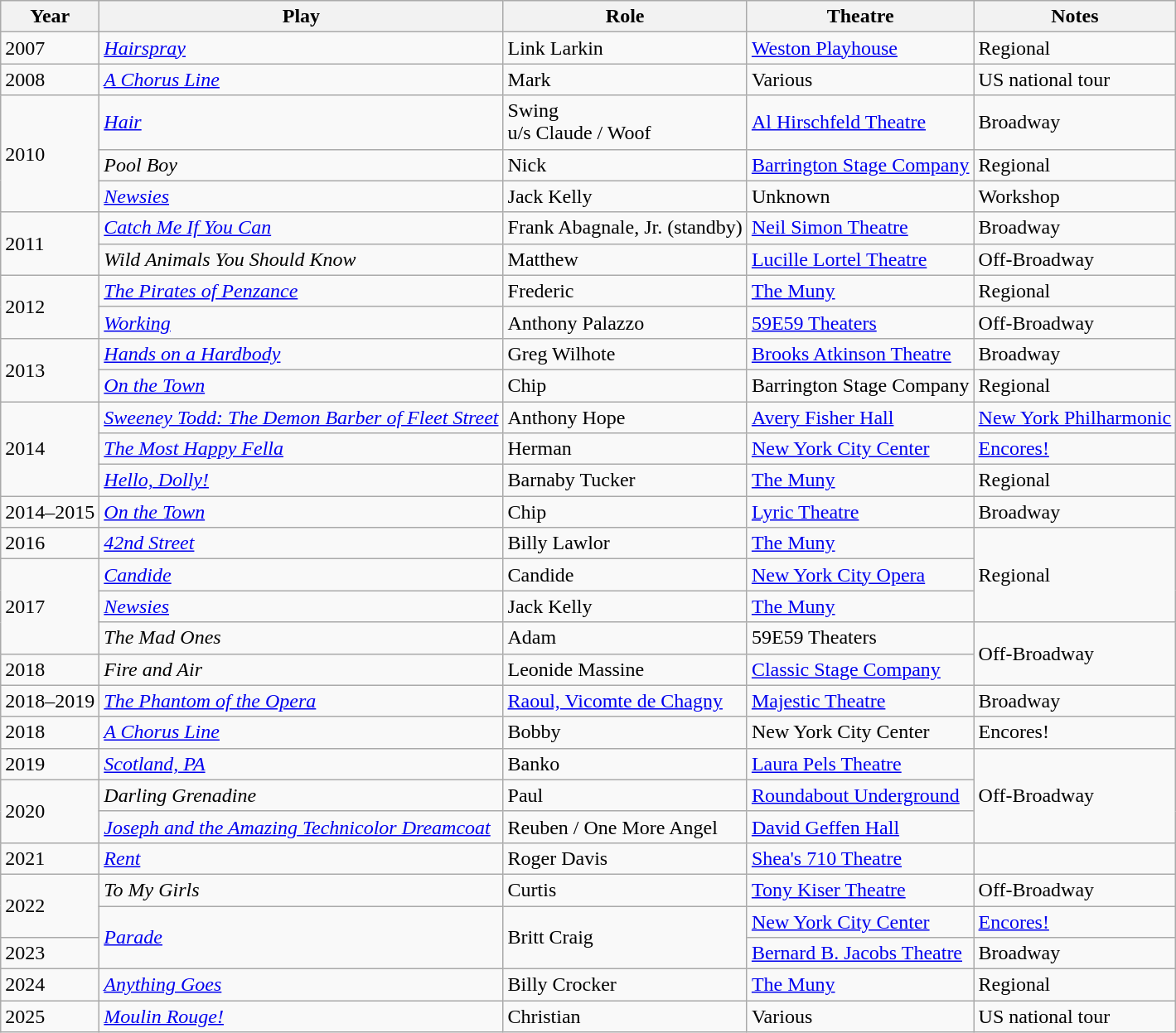<table class="wikitable sortable">
<tr>
<th>Year</th>
<th>Play</th>
<th class="unsortable">Role</th>
<th>Theatre</th>
<th class="unsortable">Notes</th>
</tr>
<tr>
<td>2007</td>
<td><em><a href='#'>Hairspray</a></em></td>
<td>Link Larkin</td>
<td><a href='#'>Weston Playhouse</a></td>
<td>Regional</td>
</tr>
<tr>
<td>2008</td>
<td data-sort-value="Chorus Line, A"><em><a href='#'>A Chorus Line</a></em></td>
<td>Mark</td>
<td>Various</td>
<td>US national tour</td>
</tr>
<tr>
<td rowspan="3">2010</td>
<td><em><a href='#'>Hair</a></em></td>
<td>Swing<br>u/s Claude / Woof</td>
<td><a href='#'>Al Hirschfeld Theatre</a></td>
<td>Broadway</td>
</tr>
<tr>
<td><em>Pool Boy</em></td>
<td>Nick</td>
<td><a href='#'>Barrington Stage Company</a></td>
<td>Regional</td>
</tr>
<tr>
<td><em><a href='#'>Newsies</a></em></td>
<td>Jack Kelly</td>
<td>Unknown</td>
<td>Workshop</td>
</tr>
<tr>
<td rowspan="2">2011</td>
<td><em><a href='#'>Catch Me If You Can</a></em></td>
<td>Frank Abagnale, Jr. (standby)</td>
<td><a href='#'>Neil Simon Theatre</a></td>
<td>Broadway</td>
</tr>
<tr>
<td><em>Wild Animals You Should Know</em></td>
<td>Matthew</td>
<td><a href='#'>Lucille Lortel Theatre</a></td>
<td>Off-Broadway</td>
</tr>
<tr>
<td rowspan="2">2012</td>
<td><em><a href='#'>The Pirates of Penzance</a></em></td>
<td>Frederic</td>
<td><a href='#'>The Muny</a></td>
<td>Regional</td>
</tr>
<tr>
<td><em><a href='#'>Working</a></em></td>
<td>Anthony Palazzo</td>
<td><a href='#'>59E59 Theaters</a></td>
<td>Off-Broadway</td>
</tr>
<tr>
<td rowspan="2">2013</td>
<td><em><a href='#'>Hands on a Hardbody</a></em></td>
<td>Greg Wilhote</td>
<td><a href='#'>Brooks Atkinson Theatre</a></td>
<td>Broadway</td>
</tr>
<tr>
<td><em><a href='#'>On the Town</a></em></td>
<td>Chip</td>
<td>Barrington Stage Company</td>
<td>Regional</td>
</tr>
<tr>
<td rowspan="3">2014</td>
<td><em><a href='#'>Sweeney Todd: The Demon Barber of Fleet Street</a></em></td>
<td>Anthony Hope</td>
<td><a href='#'>Avery Fisher Hall</a></td>
<td><a href='#'>New York Philharmonic</a></td>
</tr>
<tr>
<td data-sort-value="Most Happy Fella, The"><em><a href='#'>The Most Happy Fella</a></em></td>
<td>Herman</td>
<td><a href='#'>New York City Center</a></td>
<td><a href='#'>Encores!</a></td>
</tr>
<tr>
<td><em><a href='#'>Hello, Dolly!</a></em></td>
<td>Barnaby Tucker</td>
<td><a href='#'>The Muny</a></td>
<td>Regional</td>
</tr>
<tr>
<td>2014–2015</td>
<td><em><a href='#'>On the Town</a></em></td>
<td>Chip</td>
<td><a href='#'>Lyric Theatre</a></td>
<td>Broadway</td>
</tr>
<tr>
<td>2016</td>
<td><em><a href='#'>42nd Street</a></em></td>
<td>Billy Lawlor</td>
<td><a href='#'>The Muny</a></td>
<td rowspan=3>Regional</td>
</tr>
<tr>
<td rowspan="3">2017</td>
<td><em><a href='#'>Candide</a></em></td>
<td>Candide</td>
<td><a href='#'>New York City Opera</a></td>
</tr>
<tr>
<td><em><a href='#'>Newsies</a></em></td>
<td>Jack Kelly</td>
<td><a href='#'>The Muny</a></td>
</tr>
<tr>
<td data-sort-value="Mad Ones, The"><em>The Mad Ones</em></td>
<td>Adam</td>
<td>59E59 Theaters</td>
<td rowspan="2">Off-Broadway</td>
</tr>
<tr>
<td>2018</td>
<td><em>Fire and Air</em></td>
<td>Leonide Massine</td>
<td><a href='#'>Classic Stage Company</a></td>
</tr>
<tr>
<td>2018–2019</td>
<td data-sort-value="Phantom of the Opera, The"><em><a href='#'>The Phantom of the Opera</a></em></td>
<td><a href='#'>Raoul, Vicomte de Chagny</a></td>
<td><a href='#'>Majestic Theatre</a></td>
<td>Broadway</td>
</tr>
<tr>
<td>2018</td>
<td data-sort-value="Chorus Line, A"><em><a href='#'>A Chorus Line</a></em></td>
<td>Bobby</td>
<td>New York City Center</td>
<td>Encores!</td>
</tr>
<tr>
<td>2019</td>
<td><em><a href='#'>Scotland, PA</a></em></td>
<td>Banko</td>
<td><a href='#'>Laura Pels Theatre</a></td>
<td rowspan="3">Off-Broadway</td>
</tr>
<tr>
<td rowspan="2">2020</td>
<td><em>Darling Grenadine</em></td>
<td>Paul</td>
<td><a href='#'>Roundabout Underground</a></td>
</tr>
<tr>
<td><em><a href='#'>Joseph and the Amazing Technicolor Dreamcoat</a></em></td>
<td>Reuben / One More Angel</td>
<td><a href='#'>David Geffen Hall</a></td>
</tr>
<tr>
<td>2021</td>
<td><em><a href='#'>Rent</a></em></td>
<td>Roger Davis</td>
<td><a href='#'>Shea's 710 Theatre</a></td>
<td></td>
</tr>
<tr>
<td rowspan="2">2022</td>
<td><em>To My Girls</em></td>
<td>Curtis</td>
<td><a href='#'>Tony Kiser Theatre</a></td>
<td>Off-Broadway</td>
</tr>
<tr>
<td rowspan="2"><em><a href='#'>Parade</a></em></td>
<td rowspan="2">Britt Craig</td>
<td><a href='#'>New York City Center</a></td>
<td><a href='#'>Encores!</a></td>
</tr>
<tr>
<td>2023</td>
<td><a href='#'>Bernard B. Jacobs Theatre</a></td>
<td>Broadway</td>
</tr>
<tr>
<td>2024</td>
<td><em><a href='#'>Anything Goes</a></em></td>
<td>Billy Crocker</td>
<td><a href='#'>The Muny</a></td>
<td>Regional</td>
</tr>
<tr>
<td>2025</td>
<td><em><a href='#'>Moulin Rouge!</a></em></td>
<td>Christian</td>
<td>Various</td>
<td>US national tour</td>
</tr>
</table>
